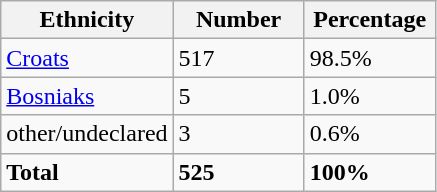<table class="wikitable">
<tr>
<th width="100px">Ethnicity</th>
<th width="80px">Number</th>
<th width="80px">Percentage</th>
</tr>
<tr>
<td><a href='#'>Croats</a></td>
<td>517</td>
<td>98.5%</td>
</tr>
<tr>
<td><a href='#'>Bosniaks</a></td>
<td>5</td>
<td>1.0%</td>
</tr>
<tr>
<td>other/undeclared</td>
<td>3</td>
<td>0.6%</td>
</tr>
<tr>
<td><strong>Total</strong></td>
<td><strong>525</strong></td>
<td><strong>100%</strong></td>
</tr>
</table>
